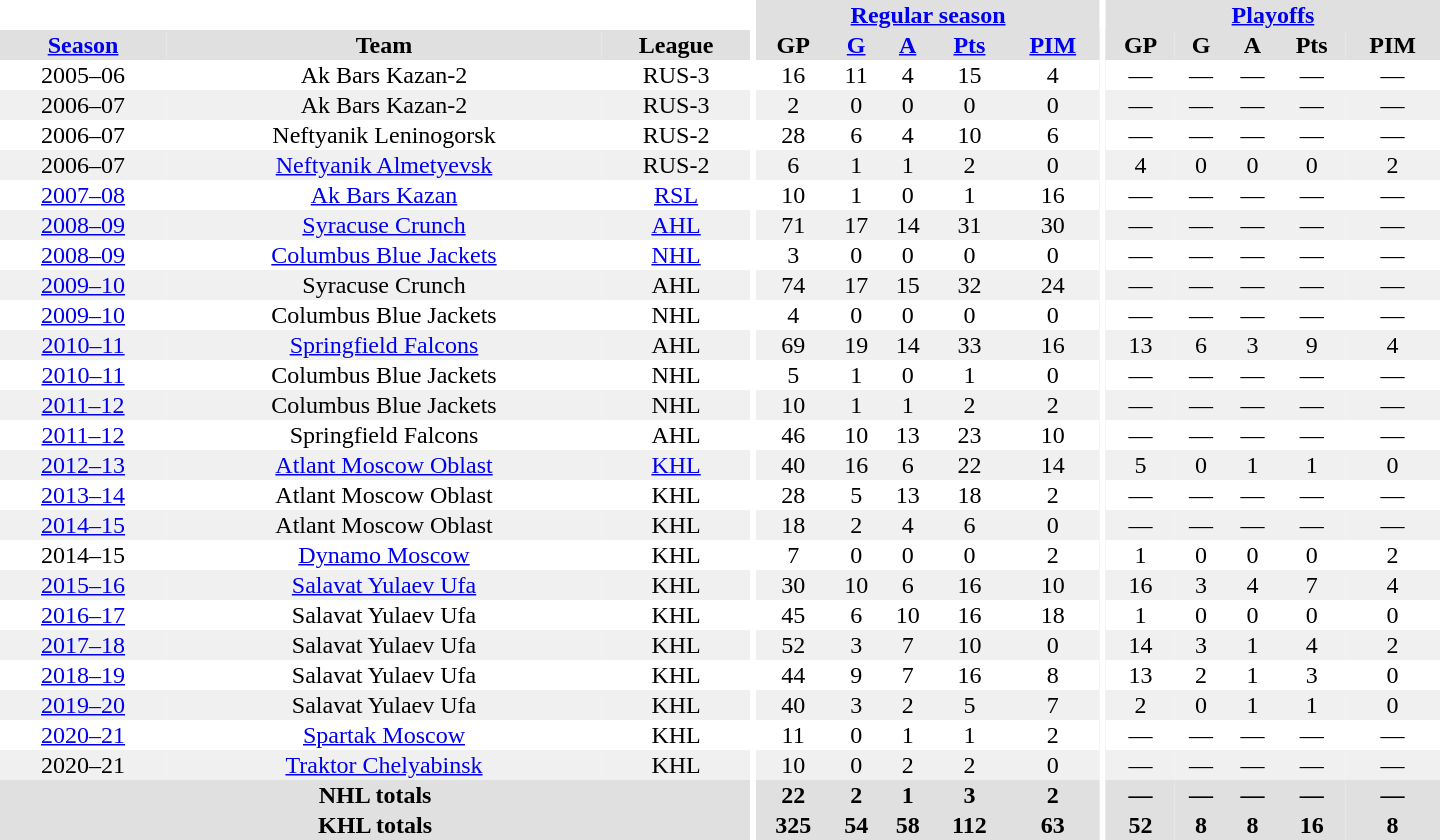<table border="0" cellpadding="1" cellspacing="0" style="text-align:center; width:60em">
<tr bgcolor="#e0e0e0">
<th colspan="3" bgcolor="#ffffff"></th>
<th rowspan="100" bgcolor="#ffffff"></th>
<th colspan="5"><a href='#'>Regular season</a></th>
<th rowspan="100" bgcolor="#ffffff"></th>
<th colspan="5"><a href='#'>Playoffs</a></th>
</tr>
<tr bgcolor="#e0e0e0">
<th><a href='#'>Season</a></th>
<th>Team</th>
<th>League</th>
<th>GP</th>
<th><a href='#'>G</a></th>
<th><a href='#'>A</a></th>
<th><a href='#'>Pts</a></th>
<th><a href='#'>PIM</a></th>
<th>GP</th>
<th>G</th>
<th>A</th>
<th>Pts</th>
<th>PIM</th>
</tr>
<tr>
<td>2005–06</td>
<td>Ak Bars Kazan-2</td>
<td>RUS-3</td>
<td>16</td>
<td>11</td>
<td>4</td>
<td>15</td>
<td>4</td>
<td>—</td>
<td>—</td>
<td>—</td>
<td>—</td>
<td>—</td>
</tr>
<tr bgcolor="#f0f0f0">
<td>2006–07</td>
<td>Ak Bars Kazan-2</td>
<td>RUS-3</td>
<td>2</td>
<td>0</td>
<td>0</td>
<td>0</td>
<td>0</td>
<td>—</td>
<td>—</td>
<td>—</td>
<td>—</td>
<td>—</td>
</tr>
<tr>
<td>2006–07</td>
<td>Neftyanik Leninogorsk</td>
<td>RUS-2</td>
<td>28</td>
<td>6</td>
<td>4</td>
<td>10</td>
<td>6</td>
<td>—</td>
<td>—</td>
<td>—</td>
<td>—</td>
<td>—</td>
</tr>
<tr bgcolor="#f0f0f0">
<td>2006–07</td>
<td><a href='#'>Neftyanik Almetyevsk</a></td>
<td>RUS-2</td>
<td>6</td>
<td>1</td>
<td>1</td>
<td>2</td>
<td>0</td>
<td>4</td>
<td>0</td>
<td>0</td>
<td>0</td>
<td>2</td>
</tr>
<tr>
<td><a href='#'>2007–08</a></td>
<td><a href='#'>Ak Bars Kazan</a></td>
<td><a href='#'>RSL</a></td>
<td>10</td>
<td>1</td>
<td>0</td>
<td>1</td>
<td>16</td>
<td>—</td>
<td>—</td>
<td>—</td>
<td>—</td>
<td>—</td>
</tr>
<tr bgcolor="#f0f0f0">
<td><a href='#'>2008–09</a></td>
<td><a href='#'>Syracuse Crunch</a></td>
<td><a href='#'>AHL</a></td>
<td>71</td>
<td>17</td>
<td>14</td>
<td>31</td>
<td>30</td>
<td>—</td>
<td>—</td>
<td>—</td>
<td>—</td>
<td>—</td>
</tr>
<tr>
<td><a href='#'>2008–09</a></td>
<td><a href='#'>Columbus Blue Jackets</a></td>
<td><a href='#'>NHL</a></td>
<td>3</td>
<td>0</td>
<td>0</td>
<td>0</td>
<td>0</td>
<td>—</td>
<td>—</td>
<td>—</td>
<td>—</td>
<td>—</td>
</tr>
<tr bgcolor="#f0f0f0">
<td><a href='#'>2009–10</a></td>
<td>Syracuse Crunch</td>
<td>AHL</td>
<td>74</td>
<td>17</td>
<td>15</td>
<td>32</td>
<td>24</td>
<td>—</td>
<td>—</td>
<td>—</td>
<td>—</td>
<td>—</td>
</tr>
<tr>
<td><a href='#'>2009–10</a></td>
<td>Columbus Blue Jackets</td>
<td>NHL</td>
<td>4</td>
<td>0</td>
<td>0</td>
<td>0</td>
<td>0</td>
<td>—</td>
<td>—</td>
<td>—</td>
<td>—</td>
<td>—</td>
</tr>
<tr bgcolor="#f0f0f0">
<td><a href='#'>2010–11</a></td>
<td><a href='#'>Springfield Falcons</a></td>
<td>AHL</td>
<td>69</td>
<td>19</td>
<td>14</td>
<td>33</td>
<td>16</td>
<td>13</td>
<td>6</td>
<td>3</td>
<td>9</td>
<td>4</td>
</tr>
<tr>
<td><a href='#'>2010–11</a></td>
<td>Columbus Blue Jackets</td>
<td>NHL</td>
<td>5</td>
<td>1</td>
<td>0</td>
<td>1</td>
<td>0</td>
<td>—</td>
<td>—</td>
<td>—</td>
<td>—</td>
<td>—</td>
</tr>
<tr bgcolor="#f0f0f0">
<td><a href='#'>2011–12</a></td>
<td>Columbus Blue Jackets</td>
<td>NHL</td>
<td>10</td>
<td>1</td>
<td>1</td>
<td>2</td>
<td>2</td>
<td>—</td>
<td>—</td>
<td>—</td>
<td>—</td>
<td>—</td>
</tr>
<tr>
<td><a href='#'>2011–12</a></td>
<td>Springfield Falcons</td>
<td>AHL</td>
<td>46</td>
<td>10</td>
<td>13</td>
<td>23</td>
<td>10</td>
<td>—</td>
<td>—</td>
<td>—</td>
<td>—</td>
<td>—</td>
</tr>
<tr bgcolor="#f0f0f0">
<td><a href='#'>2012–13</a></td>
<td><a href='#'>Atlant Moscow Oblast</a></td>
<td><a href='#'>KHL</a></td>
<td>40</td>
<td>16</td>
<td>6</td>
<td>22</td>
<td>14</td>
<td>5</td>
<td>0</td>
<td>1</td>
<td>1</td>
<td>0</td>
</tr>
<tr>
<td><a href='#'>2013–14</a></td>
<td>Atlant Moscow Oblast</td>
<td>KHL</td>
<td>28</td>
<td>5</td>
<td>13</td>
<td>18</td>
<td>2</td>
<td>—</td>
<td>—</td>
<td>—</td>
<td>—</td>
<td>—</td>
</tr>
<tr bgcolor="#f0f0f0">
<td><a href='#'>2014–15</a></td>
<td>Atlant Moscow Oblast</td>
<td>KHL</td>
<td>18</td>
<td>2</td>
<td>4</td>
<td>6</td>
<td>0</td>
<td>—</td>
<td>—</td>
<td>—</td>
<td>—</td>
<td>—</td>
</tr>
<tr>
<td>2014–15</td>
<td><a href='#'>Dynamo Moscow</a></td>
<td>KHL</td>
<td>7</td>
<td>0</td>
<td>0</td>
<td>0</td>
<td>2</td>
<td>1</td>
<td>0</td>
<td>0</td>
<td>0</td>
<td>2</td>
</tr>
<tr bgcolor="#f0f0f0">
<td><a href='#'>2015–16</a></td>
<td><a href='#'>Salavat Yulaev Ufa</a></td>
<td>KHL</td>
<td>30</td>
<td>10</td>
<td>6</td>
<td>16</td>
<td>10</td>
<td>16</td>
<td>3</td>
<td>4</td>
<td>7</td>
<td>4</td>
</tr>
<tr>
<td><a href='#'>2016–17</a></td>
<td>Salavat Yulaev Ufa</td>
<td>KHL</td>
<td>45</td>
<td>6</td>
<td>10</td>
<td>16</td>
<td>18</td>
<td>1</td>
<td>0</td>
<td>0</td>
<td>0</td>
<td>0</td>
</tr>
<tr bgcolor="#f0f0f0">
<td><a href='#'>2017–18</a></td>
<td>Salavat Yulaev Ufa</td>
<td>KHL</td>
<td>52</td>
<td>3</td>
<td>7</td>
<td>10</td>
<td>0</td>
<td>14</td>
<td>3</td>
<td>1</td>
<td>4</td>
<td>2</td>
</tr>
<tr>
<td><a href='#'>2018–19</a></td>
<td>Salavat Yulaev Ufa</td>
<td>KHL</td>
<td>44</td>
<td>9</td>
<td>7</td>
<td>16</td>
<td>8</td>
<td>13</td>
<td>2</td>
<td>1</td>
<td>3</td>
<td>0</td>
</tr>
<tr bgcolor="#f0f0f0">
<td><a href='#'>2019–20</a></td>
<td>Salavat Yulaev Ufa</td>
<td>KHL</td>
<td>40</td>
<td>3</td>
<td>2</td>
<td>5</td>
<td>7</td>
<td>2</td>
<td>0</td>
<td>1</td>
<td>1</td>
<td>0</td>
</tr>
<tr>
<td><a href='#'>2020–21</a></td>
<td><a href='#'>Spartak Moscow</a></td>
<td>KHL</td>
<td>11</td>
<td>0</td>
<td>1</td>
<td>1</td>
<td>2</td>
<td>—</td>
<td>—</td>
<td>—</td>
<td>—</td>
<td>—</td>
</tr>
<tr bgcolor="#f0f0f0">
<td>2020–21</td>
<td><a href='#'>Traktor Chelyabinsk</a></td>
<td>KHL</td>
<td>10</td>
<td>0</td>
<td>2</td>
<td>2</td>
<td>0</td>
<td>—</td>
<td>—</td>
<td>—</td>
<td>—</td>
<td>—</td>
</tr>
<tr bgcolor="#e0e0e0">
<th colspan="3">NHL totals</th>
<th>22</th>
<th>2</th>
<th>1</th>
<th>3</th>
<th>2</th>
<th>—</th>
<th>—</th>
<th>—</th>
<th>—</th>
<th>—</th>
</tr>
<tr bgcolor="#e0e0e0">
<th colspan="3">KHL totals</th>
<th>325</th>
<th>54</th>
<th>58</th>
<th>112</th>
<th>63</th>
<th>52</th>
<th>8</th>
<th>8</th>
<th>16</th>
<th>8</th>
</tr>
</table>
